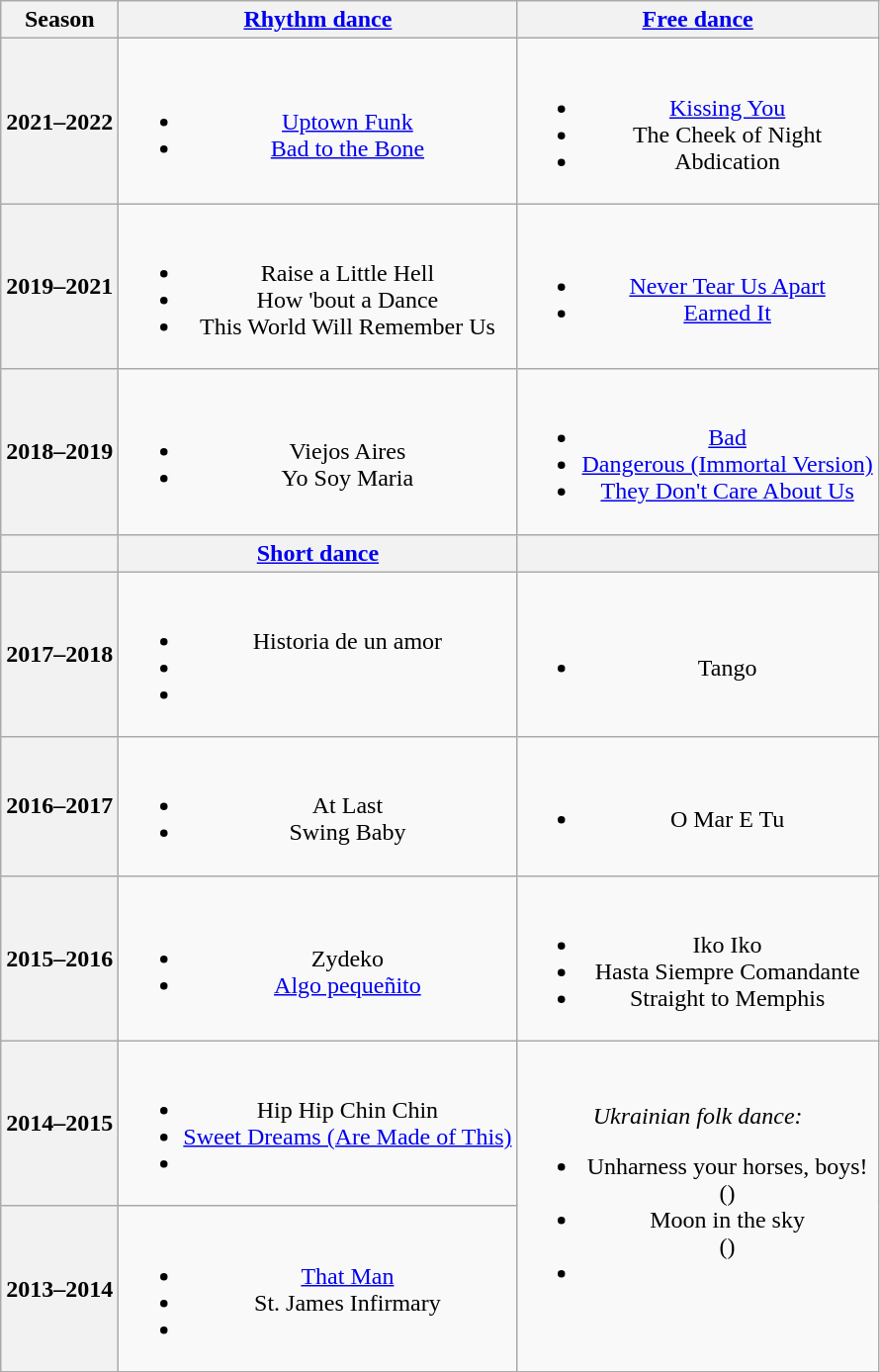<table class=wikitable style=text-align:center>
<tr>
<th>Season</th>
<th><a href='#'>Rhythm dance</a></th>
<th><a href='#'>Free dance</a></th>
</tr>
<tr>
<th>2021–2022 <br> </th>
<td><br><ul><li><a href='#'>Uptown Funk</a> <br> </li><li><a href='#'>Bad to the Bone</a> <br> </li></ul></td>
<td><br><ul><li><a href='#'>Kissing You</a> <br> </li><li>The Cheek of Night <br> </li><li>Abdication <br> </li></ul></td>
</tr>
<tr>
<th>2019–2021 <br> </th>
<td><br><ul><li> Raise a Little Hell <br></li><li> How 'bout a Dance <br></li><li> This World Will Remember Us <br></li></ul></td>
<td><br><ul><li><a href='#'>Never Tear Us Apart</a> <br> </li><li><a href='#'>Earned It</a> <br></li></ul></td>
</tr>
<tr>
<th>2018–2019 <br> </th>
<td><br><ul><li> Viejos Aires <br></li><li> Yo Soy Maria <br></li></ul></td>
<td><br><ul><li><a href='#'>Bad</a> <br></li><li><a href='#'>Dangerous (Immortal Version)</a> <br></li><li><a href='#'>They Don't Care About Us</a> <br></li></ul></td>
</tr>
<tr>
<th></th>
<th><a href='#'>Short dance</a></th>
<th></th>
</tr>
<tr>
<th>2017–2018 <br> </th>
<td><br><ul><li> Historia de un amor <br></li><li></li><li></li></ul></td>
<td><br><ul><li>Tango <br></li></ul></td>
</tr>
<tr>
<th>2016–2017 <br> </th>
<td><br><ul><li> At Last <br></li><li> Swing Baby <br></li></ul></td>
<td><br><ul><li>O Mar E Tu  <br></li></ul></td>
</tr>
<tr>
<th>2015–2016 <br> </th>
<td><br><ul><li> Zydeko <br></li><li> <a href='#'>Algo pequeñito</a> <br></li></ul></td>
<td><br><ul><li>Iko Iko <br></li><li>Hasta Siempre Comandante</li><li>Straight to Memphis</li></ul></td>
</tr>
<tr>
<th>2014–2015</th>
<td><br><ul><li>Hip Hip Chin Chin <br></li><li><a href='#'>Sweet Dreams (Are Made of This)</a> <br></li><li></li></ul></td>
<td rowspan=2><em>Ukrainian folk dance:</em><br><ul><li>Unharness your horses, boys! <br> ()</li><li>Moon in the sky <br> ()</li><li></li></ul></td>
</tr>
<tr>
<th>2013–2014</th>
<td><br><ul><li><a href='#'>That Man</a> <br></li><li>St. James Infirmary <br></li><li></li></ul></td>
</tr>
</table>
